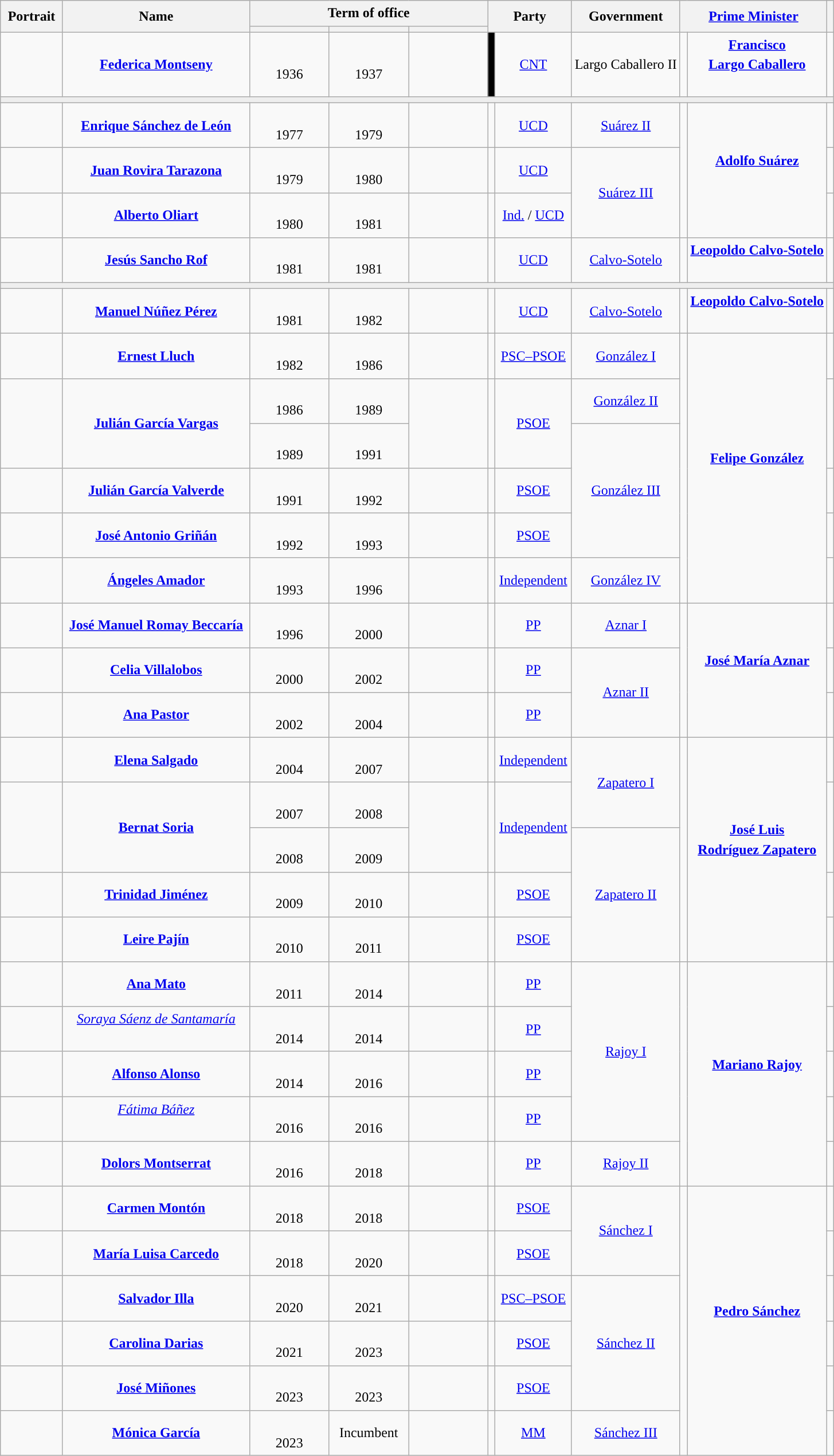<table class="wikitable" style="line-height:1.4em; text-align:center; border:1px #aaf solid;">
<tr>
<th rowspan="2" width="65">Portrait</th>
<th rowspan="2" width="210">Name<br></th>
<th colspan="3">Term of office</th>
<th rowspan="2" colspan="2" width="90">Party</th>
<th rowspan="2">Government</th>
<th rowspan="2" colspan="2"><a href='#'>Prime Minister</a><br></th>
<th rowspan="2"></th>
</tr>
<tr>
<th width="85"></th>
<th width="85"></th>
<th width="85"></th>
</tr>
<tr>
<td></td>
<td><strong><a href='#'>Federica Montseny</a></strong><br></td>
<td class="nowrap"><br>1936</td>
<td class="nowrap"><br>1937</td>
<td style="font-size:95%;"></td>
<td width="1" style="background:black;"></td>
<td><a href='#'>CNT</a></td>
<td>Largo Caballero II</td>
<td width="1" style="color:inherit;background:"></td>
<td><strong><a href='#'>Francisco<br>Largo Caballero</a></strong><br><br></td>
<td align="center"><br></td>
</tr>
<tr>
<td colspan="11" style="background:#EEEEEE;"></td>
</tr>
<tr>
<td></td>
<td><strong><a href='#'>Enrique Sánchez de León</a></strong><br></td>
<td class="nowrap"><br>1977</td>
<td class="nowrap"><br>1979</td>
<td style="font-size:95%;"></td>
<td style="color:inherit;background:"></td>
<td><a href='#'>UCD</a></td>
<td><a href='#'>Suárez II</a></td>
<td rowspan="3" style="color:inherit;background:"></td>
<td rowspan="3"><strong><a href='#'>Adolfo Suárez</a></strong><br><br></td>
<td align="center"><br></td>
</tr>
<tr>
<td></td>
<td><strong><a href='#'>Juan Rovira Tarazona</a></strong><br></td>
<td class="nowrap"><br>1979</td>
<td class="nowrap"><br>1980</td>
<td style="font-size:95%;"></td>
<td style="color:inherit;background:"></td>
<td><a href='#'>UCD</a></td>
<td rowspan="2"><a href='#'>Suárez III</a></td>
<td align="center"><br></td>
</tr>
<tr>
<td></td>
<td><strong><a href='#'>Alberto Oliart</a></strong><br></td>
<td class="nowrap"><br>1980</td>
<td class="nowrap"><br>1981</td>
<td style="font-size:95%;"></td>
<td style="color:inherit;background:"></td>
<td><a href='#'>Ind.</a> / <a href='#'>UCD</a></td>
<td align="center"><br></td>
</tr>
<tr>
<td></td>
<td><strong><a href='#'>Jesús Sancho Rof</a></strong><br></td>
<td class="nowrap"><br>1981</td>
<td class="nowrap"><br>1981</td>
<td style="font-size:95%;"></td>
<td style="color:inherit;background:"></td>
<td><a href='#'>UCD</a></td>
<td><a href='#'>Calvo-Sotelo</a></td>
<td style="color:inherit;background:"></td>
<td><strong><a href='#'>Leopoldo Calvo-Sotelo</a></strong><br><br></td>
<td align="center"><br></td>
</tr>
<tr>
<td colspan="11" style="background:#EEEEEE;"></td>
</tr>
<tr>
<td></td>
<td><strong><a href='#'>Manuel Núñez Pérez</a></strong><br></td>
<td class="nowrap"><br>1981</td>
<td class="nowrap"><br>1982</td>
<td style="font-size:95%;"></td>
<td style="color:inherit;background:"></td>
<td><a href='#'>UCD</a></td>
<td><a href='#'>Calvo-Sotelo</a></td>
<td style="color:inherit;background:"></td>
<td><strong><a href='#'>Leopoldo Calvo-Sotelo</a></strong><br><br></td>
<td align="center"><br></td>
</tr>
<tr>
<td></td>
<td><strong><a href='#'>Ernest Lluch</a></strong><br></td>
<td class="nowrap"><br>1982</td>
<td class="nowrap"><br>1986</td>
<td style="font-size:95%;"></td>
<td style="color:inherit;background:"></td>
<td><a href='#'>PSC–PSOE</a></td>
<td><a href='#'>González I</a></td>
<td rowspan="6" style="color:inherit;background:"></td>
<td rowspan="6"><strong><a href='#'>Felipe González</a></strong><br><br></td>
<td align="center"><br></td>
</tr>
<tr>
<td rowspan="2"></td>
<td rowspan="2"><strong><a href='#'>Julián García Vargas</a></strong><br></td>
<td class="nowrap"><br>1986</td>
<td class="nowrap"><br>1989</td>
<td rowspan="2" style="font-size:95%;"></td>
<td rowspan="2" style="color:inherit;background:"></td>
<td rowspan="2"><a href='#'>PSOE</a></td>
<td><a href='#'>González II</a></td>
<td rowspan="2" align="center"><br><br></td>
</tr>
<tr>
<td class="nowrap"><br>1989</td>
<td class="nowrap"><br>1991</td>
<td rowspan="3"><a href='#'>González III</a></td>
</tr>
<tr>
<td></td>
<td><strong><a href='#'>Julián García Valverde</a></strong><br></td>
<td class="nowrap"><br>1991</td>
<td class="nowrap"><br>1992</td>
<td style="font-size:95%;"></td>
<td style="color:inherit;background:"></td>
<td><a href='#'>PSOE</a></td>
<td align="center"><br></td>
</tr>
<tr>
<td></td>
<td><strong><a href='#'>José Antonio Griñán</a></strong><br></td>
<td class="nowrap"><br>1992</td>
<td class="nowrap"><br>1993</td>
<td style="font-size:95%;"></td>
<td style="color:inherit;background:"></td>
<td><a href='#'>PSOE</a></td>
<td align="center"><br></td>
</tr>
<tr>
<td></td>
<td><strong><a href='#'>Ángeles Amador</a></strong><br></td>
<td class="nowrap"><br>1993</td>
<td class="nowrap"><br>1996</td>
<td style="font-size:95%;"></td>
<td style="color:inherit;background:"></td>
<td><a href='#'>Independent</a></td>
<td><a href='#'>González IV</a></td>
<td align="center"><br></td>
</tr>
<tr>
<td></td>
<td><strong><a href='#'>José Manuel Romay Beccaría</a></strong><br></td>
<td class="nowrap"><br>1996</td>
<td class="nowrap"><br>2000</td>
<td style="font-size:95%;"></td>
<td style="color:inherit;background:"></td>
<td><a href='#'>PP</a></td>
<td><a href='#'>Aznar I</a></td>
<td rowspan="3" style="color:inherit;background:"></td>
<td rowspan="3"><strong><a href='#'>José María Aznar</a></strong><br><br></td>
<td align="center"><br></td>
</tr>
<tr>
<td></td>
<td><strong><a href='#'>Celia Villalobos</a></strong><br></td>
<td class="nowrap"><br>2000</td>
<td class="nowrap"><br>2002</td>
<td style="font-size:95%;"></td>
<td style="color:inherit;background:"></td>
<td><a href='#'>PP</a></td>
<td rowspan="2"><a href='#'>Aznar II</a></td>
<td align="center"><br></td>
</tr>
<tr>
<td></td>
<td><strong><a href='#'>Ana Pastor</a></strong><br></td>
<td class="nowrap"><br>2002</td>
<td class="nowrap"><br>2004</td>
<td style="font-size:95%;"></td>
<td style="color:inherit;background:"></td>
<td><a href='#'>PP</a></td>
<td align="center"><br></td>
</tr>
<tr>
<td></td>
<td><strong><a href='#'>Elena Salgado</a></strong><br></td>
<td class="nowrap"><br>2004</td>
<td class="nowrap"><br>2007</td>
<td style="font-size:95%;"></td>
<td style="color:inherit;background:"></td>
<td><a href='#'>Independent</a></td>
<td rowspan="2"><a href='#'>Zapatero I</a></td>
<td rowspan="5" style="color:inherit;background:"></td>
<td rowspan="5"><strong><a href='#'>José Luis<br>Rodríguez Zapatero</a></strong><br><br></td>
<td align="center"><br></td>
</tr>
<tr>
<td rowspan="2"></td>
<td rowspan="2"><strong><a href='#'>Bernat Soria</a></strong><br></td>
<td class="nowrap"><br>2007</td>
<td class="nowrap"><br>2008</td>
<td rowspan="2" style="font-size:95%;"></td>
<td rowspan="2" style="color:inherit;background:"></td>
<td rowspan="2"><a href='#'>Independent</a></td>
<td rowspan="2" align="center"><br><br></td>
</tr>
<tr>
<td class="nowrap"><br>2008</td>
<td class="nowrap"><br>2009</td>
<td rowspan="3"><a href='#'>Zapatero II</a></td>
</tr>
<tr>
<td></td>
<td><strong><a href='#'>Trinidad Jiménez</a></strong><br></td>
<td class="nowrap"><br>2009</td>
<td class="nowrap"><br>2010</td>
<td style="font-size:95%;"></td>
<td style="color:inherit;background:"></td>
<td><a href='#'>PSOE</a></td>
<td align="center"><br></td>
</tr>
<tr>
<td></td>
<td><strong><a href='#'>Leire Pajín</a></strong><br></td>
<td class="nowrap"><br>2010</td>
<td class="nowrap"><br>2011</td>
<td style="font-size:95%;"></td>
<td style="color:inherit;background:"></td>
<td><a href='#'>PSOE</a></td>
<td align="center"><br></td>
</tr>
<tr>
<td></td>
<td><strong><a href='#'>Ana Mato</a></strong><br></td>
<td class="nowrap"><br>2011</td>
<td class="nowrap"><br>2014</td>
<td style="font-size:95%;"></td>
<td style="color:inherit;background:"></td>
<td><a href='#'>PP</a></td>
<td rowspan="4"><a href='#'>Rajoy I</a></td>
<td rowspan="5" style="color:inherit;background:"></td>
<td rowspan="5"><strong><a href='#'>Mariano Rajoy</a></strong><br><br></td>
<td align="center"><br></td>
</tr>
<tr>
<td></td>
<td><em><a href='#'>Soraya Sáenz de Santamaría</a><br></em><br></td>
<td class="nowrap"><br>2014</td>
<td class="nowrap"><br>2014</td>
<td style="font-size:95%;"></td>
<td style="color:inherit;background:"></td>
<td><a href='#'>PP</a></td>
<td align="center"></td>
</tr>
<tr>
<td></td>
<td><strong><a href='#'>Alfonso Alonso</a></strong><br></td>
<td class="nowrap"><br>2014</td>
<td class="nowrap"><br>2016</td>
<td style="font-size:95%;"></td>
<td style="color:inherit;background:"></td>
<td><a href='#'>PP</a></td>
<td align="center"><br></td>
</tr>
<tr>
<td></td>
<td><em><a href='#'>Fátima Báñez</a><br></em><br></td>
<td class="nowrap"><br>2016</td>
<td class="nowrap"><br>2016</td>
<td style="font-size:95%;"></td>
<td style="color:inherit;background:"></td>
<td><a href='#'>PP</a></td>
<td align="center"></td>
</tr>
<tr>
<td></td>
<td><strong><a href='#'>Dolors Montserrat</a></strong><br></td>
<td class="nowrap"><br>2016</td>
<td class="nowrap"><br>2018</td>
<td style="font-size:95%;"></td>
<td style="color:inherit;background:"></td>
<td><a href='#'>PP</a></td>
<td><a href='#'>Rajoy II</a></td>
<td align="center"><br></td>
</tr>
<tr>
<td></td>
<td><strong><a href='#'>Carmen Montón</a></strong><br></td>
<td class="nowrap"><br>2018</td>
<td class="nowrap"><br>2018</td>
<td style="font-size:95%;"></td>
<td style="color:inherit;background:"></td>
<td><a href='#'>PSOE</a></td>
<td rowspan="2"><a href='#'>Sánchez I</a></td>
<td rowspan="6" style="color:inherit;background:"></td>
<td rowspan="6"><strong><a href='#'>Pedro Sánchez</a></strong><br><br></td>
<td align="center"><br></td>
</tr>
<tr>
<td></td>
<td><strong><a href='#'>María Luisa Carcedo</a></strong><br></td>
<td class="nowrap"><br>2018</td>
<td class="nowrap"><br>2020</td>
<td style="font-size:95%;"></td>
<td style="color:inherit;background:"></td>
<td><a href='#'>PSOE</a></td>
<td align="center"><br></td>
</tr>
<tr>
<td></td>
<td><strong><a href='#'>Salvador Illa</a></strong><br></td>
<td class="nowrap"><br>2020</td>
<td class="nowrap"><br>2021</td>
<td style="font-size:95%;"></td>
<td style="color:inherit;background-color:"></td>
<td><a href='#'>PSC–PSOE</a></td>
<td rowspan="3"><a href='#'>Sánchez II</a></td>
<td align="center"><br></td>
</tr>
<tr>
<td></td>
<td><strong><a href='#'>Carolina Darias</a></strong><br></td>
<td class="nowrap"><br>2021</td>
<td class="nowrap"><br>2023</td>
<td style="font-size:95%;"></td>
<td style="color:inherit;background:"></td>
<td><a href='#'>PSOE</a></td>
<td align="center"><br></td>
</tr>
<tr>
<td></td>
<td><strong><a href='#'>José Miñones</a></strong><br></td>
<td class="nowrap"><br>2023</td>
<td class="nowrap"><br>2023</td>
<td style="font-size:95%;"></td>
<td style="color:inherit;background:"></td>
<td><a href='#'>PSOE</a></td>
<td><br></td>
</tr>
<tr>
<td></td>
<td><strong><a href='#'>Mónica García</a></strong><br></td>
<td class="nowrap"><br>2023</td>
<td class="nowrap">Incumbent</td>
<td style="font-size:95%;"></td>
<td style="color:inherit;background:"></td>
<td><a href='#'>MM</a></td>
<td><a href='#'>Sánchez III</a></td>
<td align="center"></td>
</tr>
</table>
